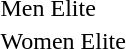<table>
<tr>
<td>Men Elite</td>
<td></td>
<td></td>
<td></td>
</tr>
<tr>
<td>Women Elite</td>
<td></td>
<td></td>
<td></td>
</tr>
<tr>
</tr>
</table>
